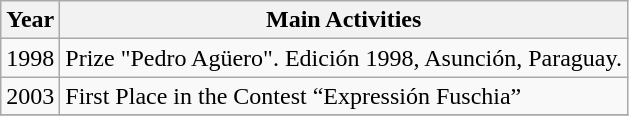<table class="wikitable">
<tr>
<th><strong>Year</strong></th>
<th><strong>Main Activities</strong></th>
</tr>
<tr ------>
<td>1998</td>
<td>Prize "Pedro Agüero". Edición 1998, Asunción, Paraguay.</td>
</tr>
<tr -------->
<td>2003</td>
<td>First Place in the Contest “Expressión Fuschia”</td>
</tr>
<tr -------->
</tr>
</table>
